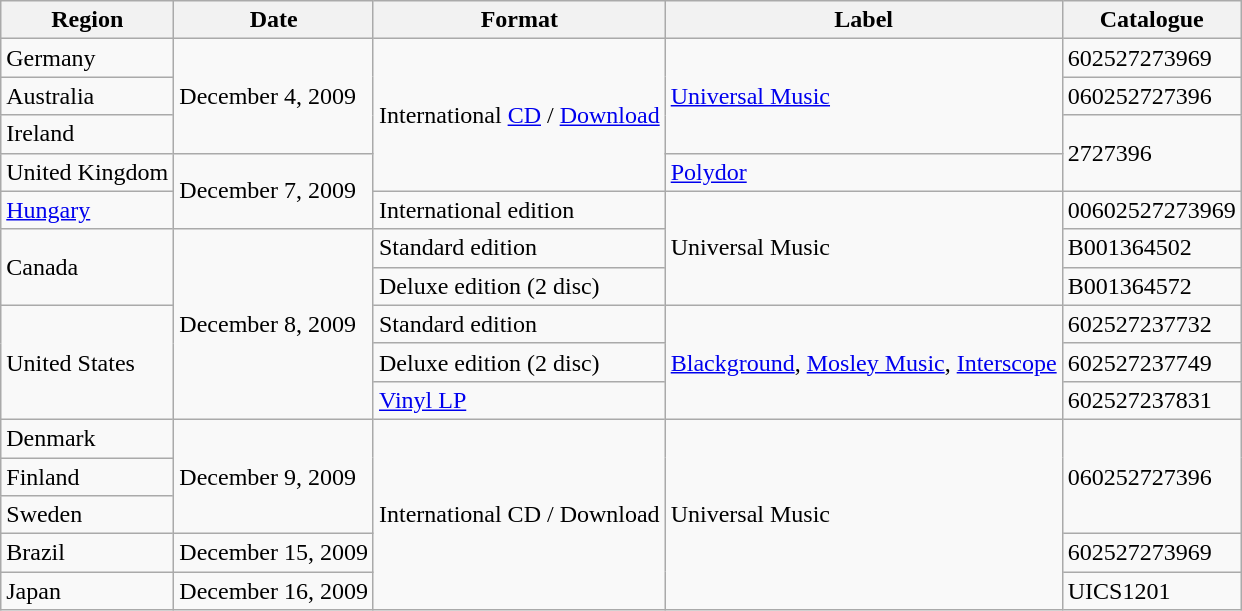<table class="wikitable">
<tr>
<th>Region</th>
<th>Date</th>
<th>Format</th>
<th>Label</th>
<th>Catalogue</th>
</tr>
<tr>
<td>Germany</td>
<td rowspan="3">December 4, 2009</td>
<td rowspan="4">International <a href='#'>CD</a> / <a href='#'>Download</a></td>
<td rowspan="3"><a href='#'>Universal Music</a></td>
<td>602527273969</td>
</tr>
<tr>
<td>Australia</td>
<td>060252727396</td>
</tr>
<tr>
<td>Ireland</td>
<td rowspan="2">2727396</td>
</tr>
<tr>
<td>United Kingdom</td>
<td rowspan="2">December 7, 2009</td>
<td><a href='#'>Polydor</a></td>
</tr>
<tr>
<td><a href='#'>Hungary</a></td>
<td>International edition</td>
<td rowspan="3">Universal Music</td>
<td>00602527273969</td>
</tr>
<tr>
<td rowspan="2">Canada</td>
<td rowspan="5">December 8, 2009</td>
<td>Standard edition</td>
<td>B001364502</td>
</tr>
<tr>
<td>Deluxe edition (2 disc)</td>
<td>B001364572</td>
</tr>
<tr>
<td rowspan="3">United States</td>
<td>Standard edition</td>
<td rowspan="3"><a href='#'>Blackground</a>, <a href='#'>Mosley Music</a>, <a href='#'>Interscope</a></td>
<td>602527237732</td>
</tr>
<tr>
<td>Deluxe edition (2 disc)</td>
<td>602527237749</td>
</tr>
<tr>
<td><a href='#'>Vinyl LP</a></td>
<td>602527237831</td>
</tr>
<tr>
<td>Denmark</td>
<td rowspan="3">December 9, 2009</td>
<td rowspan="5">International CD / Download</td>
<td rowspan="5">Universal Music</td>
<td rowspan="3">060252727396</td>
</tr>
<tr>
<td>Finland</td>
</tr>
<tr>
<td>Sweden</td>
</tr>
<tr>
<td>Brazil</td>
<td>December 15, 2009</td>
<td>602527273969</td>
</tr>
<tr>
<td>Japan</td>
<td>December 16, 2009</td>
<td>UICS1201</td>
</tr>
</table>
